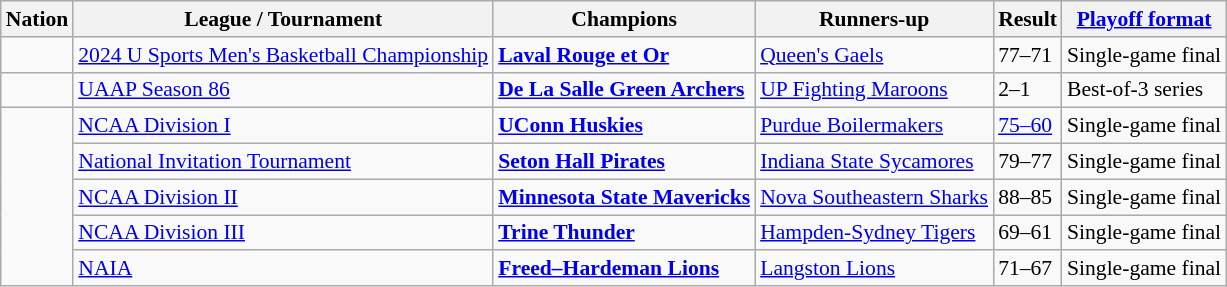<table class="wikitable" style="font-size:90%;">
<tr>
<th>Nation</th>
<th>League / Tournament</th>
<th>Champions</th>
<th>Runners-up</th>
<th>Result</th>
<th><a href='#'>Playoff format</a></th>
</tr>
<tr>
<td></td>
<td><a href='#'>2024 U Sports Men's Basketball Championship</a></td>
<td><strong><a href='#'>Laval Rouge et Or</a></strong></td>
<td><a href='#'>Queen's Gaels</a></td>
<td>77–71</td>
<td>Single-game final</td>
</tr>
<tr>
<td></td>
<td><a href='#'>UAAP Season 86</a></td>
<td><strong><a href='#'>De La Salle Green Archers</a></strong></td>
<td><a href='#'>UP Fighting Maroons</a></td>
<td>2–1</td>
<td>Best-of-3 series</td>
</tr>
<tr>
<td rowspan=5></td>
<td><a href='#'>NCAA Division I</a></td>
<td><strong><a href='#'>UConn Huskies</a></strong></td>
<td><a href='#'>Purdue Boilermakers</a></td>
<td><a href='#'>75–60</a></td>
<td>Single-game final</td>
</tr>
<tr>
<td><a href='#'>National Invitation Tournament</a></td>
<td><strong><a href='#'>Seton Hall Pirates</a></strong></td>
<td><a href='#'>Indiana State Sycamores</a></td>
<td>79–77</td>
<td>Single-game final</td>
</tr>
<tr>
<td><a href='#'>NCAA Division II</a></td>
<td><strong><a href='#'>Minnesota State Mavericks</a></strong></td>
<td><a href='#'>Nova Southeastern Sharks</a></td>
<td>88–85</td>
<td>Single-game final</td>
</tr>
<tr>
<td><a href='#'>NCAA Division III</a></td>
<td><strong><a href='#'>Trine Thunder</a></strong></td>
<td><a href='#'>Hampden-Sydney Tigers</a></td>
<td>69–61</td>
<td>Single-game final</td>
</tr>
<tr>
<td><a href='#'>NAIA</a></td>
<td><strong><a href='#'>Freed–Hardeman Lions</a></strong></td>
<td><a href='#'>Langston Lions</a></td>
<td>71–67</td>
<td>Single-game final</td>
</tr>
</table>
